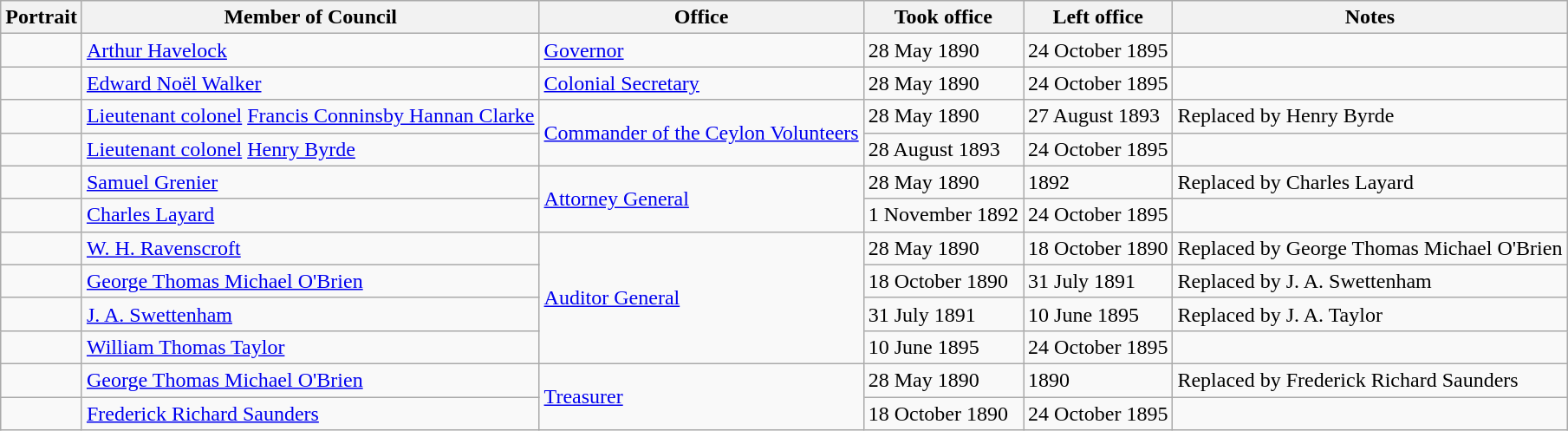<table class="wikitable sortable" text-align:center">
<tr>
<th>Portrait</th>
<th>Member of Council</th>
<th>Office</th>
<th>Took office</th>
<th>Left office</th>
<th>Notes</th>
</tr>
<tr>
<td></td>
<td><a href='#'>Arthur Havelock</a></td>
<td><a href='#'>Governor</a></td>
<td>28 May 1890</td>
<td>24 October 1895</td>
<td></td>
</tr>
<tr>
<td></td>
<td><a href='#'>Edward Noël Walker</a></td>
<td><a href='#'>Colonial Secretary</a></td>
<td>28 May 1890</td>
<td>24 October 1895</td>
<td></td>
</tr>
<tr>
<td></td>
<td><a href='#'>Lieutenant colonel</a> <a href='#'>Francis Conninsby Hannan Clarke</a></td>
<td rowspan=2><a href='#'>Commander of the Ceylon Volunteers</a></td>
<td>28 May 1890</td>
<td>27 August 1893</td>
<td>Replaced by Henry Byrde</td>
</tr>
<tr>
<td></td>
<td><a href='#'>Lieutenant colonel</a> <a href='#'>Henry Byrde</a></td>
<td>28 August 1893</td>
<td>24 October 1895</td>
<td></td>
</tr>
<tr>
<td></td>
<td><a href='#'>Samuel Grenier</a></td>
<td rowspan=2><a href='#'>Attorney General</a></td>
<td>28 May 1890</td>
<td>1892</td>
<td>Replaced by Charles Layard</td>
</tr>
<tr>
<td></td>
<td><a href='#'>Charles Layard</a></td>
<td>1 November 1892</td>
<td>24 October 1895</td>
<td></td>
</tr>
<tr>
<td></td>
<td><a href='#'>W. H. Ravenscroft</a></td>
<td rowspan=4><a href='#'>Auditor General</a></td>
<td>28 May 1890</td>
<td>18 October 1890</td>
<td>Replaced by George Thomas Michael O'Brien</td>
</tr>
<tr>
<td></td>
<td><a href='#'>George Thomas Michael O'Brien</a></td>
<td>18 October 1890</td>
<td>31 July 1891</td>
<td>Replaced by J. A. Swettenham</td>
</tr>
<tr>
<td></td>
<td><a href='#'>J. A. Swettenham</a></td>
<td>31 July 1891</td>
<td>10 June 1895</td>
<td>Replaced by J. A. Taylor</td>
</tr>
<tr>
<td></td>
<td><a href='#'>William Thomas Taylor</a></td>
<td>10 June 1895</td>
<td>24 October 1895</td>
<td></td>
</tr>
<tr>
<td></td>
<td><a href='#'>George Thomas Michael O'Brien</a></td>
<td rowspan=2><a href='#'>Treasurer</a></td>
<td>28 May 1890</td>
<td>1890</td>
<td>Replaced by Frederick Richard Saunders</td>
</tr>
<tr>
<td></td>
<td><a href='#'>Frederick Richard Saunders</a></td>
<td>18 October 1890</td>
<td>24 October 1895</td>
<td></td>
</tr>
</table>
